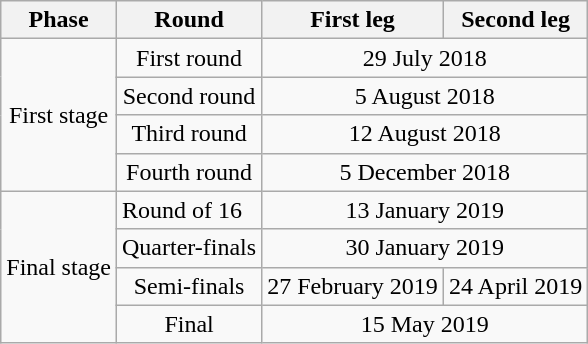<table class="wikitable" border="1">
<tr>
<th>Phase</th>
<th>Round</th>
<th>First leg</th>
<th>Second leg</th>
</tr>
<tr>
<td rowspan=4 align=center>First stage</td>
<td align="center">First round</td>
<td colspan=2 align=center>29 July 2018</td>
</tr>
<tr>
<td align=center>Second round</td>
<td colspan=2 align=center>5 August 2018</td>
</tr>
<tr>
<td align=center>Third round</td>
<td colspan=2 align=center>12 August 2018</td>
</tr>
<tr>
<td align="center">Fourth round</td>
<td colspan=2 align=center>5 December 2018</td>
</tr>
<tr>
<td rowspan=4 align=center>Final stage</td>
<td>Round of 16</td>
<td colspan=2 align=center>13 January 2019</td>
</tr>
<tr>
<td>Quarter-finals</td>
<td colspan=2 align=center>30 January 2019</td>
</tr>
<tr>
<td align=center>Semi-finals</td>
<td align=center>27 February 2019</td>
<td align=center>24 April 2019</td>
</tr>
<tr>
<td align=center>Final</td>
<td colspan=2 align=center>15 May 2019</td>
</tr>
</table>
